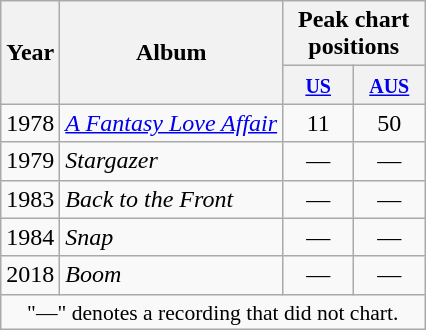<table class="wikitable" style="text-align:center;">
<tr>
<th rowspan="2">Year</th>
<th rowspan="2">Album</th>
<th colspan="2">Peak chart positions</th>
</tr>
<tr>
<th width="40"><small><a href='#'>US</a></small><br></th>
<th width="40"><small><a href='#'>AUS</a></small><br></th>
</tr>
<tr>
<td>1978</td>
<td align="left"><em><a href='#'>A Fantasy Love Affair</a></em></td>
<td>11</td>
<td>50</td>
</tr>
<tr>
<td>1979</td>
<td align="left"><em>Stargazer</em></td>
<td>—</td>
<td>—</td>
</tr>
<tr>
<td>1983</td>
<td align="left"><em>Back to the Front</em></td>
<td>—</td>
<td>—</td>
</tr>
<tr>
<td>1984</td>
<td align="left"><em>Snap</em></td>
<td>—</td>
<td>—</td>
</tr>
<tr>
<td>2018</td>
<td align="left"><em>Boom</em></td>
<td>—</td>
<td>—</td>
</tr>
<tr>
<td colspan="15" style="font-size:90%">"—" denotes a recording that did not chart.</td>
</tr>
</table>
